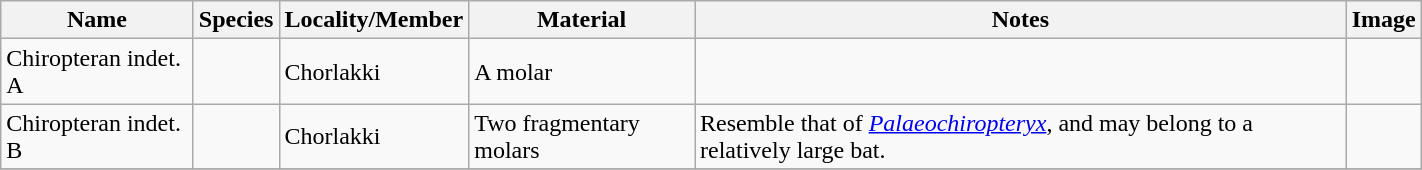<table class="wikitable" align="center" width="75%">
<tr>
<th>Name</th>
<th>Species</th>
<th>Locality/Member</th>
<th>Material</th>
<th>Notes</th>
<th>Image</th>
</tr>
<tr>
<td>Chiropteran indet. A</td>
<td></td>
<td>Chorlakki</td>
<td>A molar</td>
<td></td>
<td></td>
</tr>
<tr>
<td>Chiropteran indet. B</td>
<td></td>
<td>Chorlakki</td>
<td>Two fragmentary molars</td>
<td>Resemble that of <em><a href='#'>Palaeochiropteryx</a></em>, and may belong to a relatively large bat.</td>
<td></td>
</tr>
<tr>
</tr>
</table>
